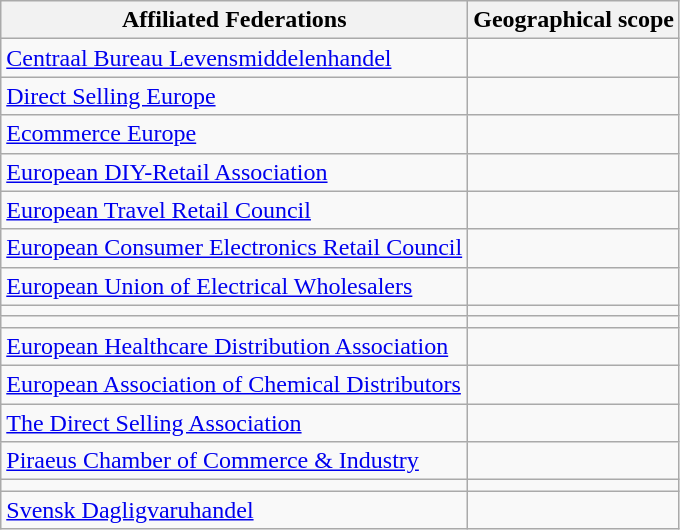<table class="wikitable sortable">
<tr>
<th>Affiliated Federations</th>
<th>Geographical scope</th>
</tr>
<tr>
<td><a href='#'>Centraal Bureau  Levensmiddelenhandel</a></td>
<td></td>
</tr>
<tr>
<td><a href='#'>Direct Selling Europe</a></td>
<td></td>
</tr>
<tr>
<td><a href='#'>Ecommerce Europe</a></td>
<td></td>
</tr>
<tr>
<td><a href='#'>European DIY-Retail Association</a></td>
<td></td>
</tr>
<tr>
<td><a href='#'>European Travel Retail Council</a></td>
<td></td>
</tr>
<tr>
<td><a href='#'>European Consumer Electronics Retail  Council</a></td>
<td></td>
</tr>
<tr>
<td><a href='#'>European Union of Electrical  Wholesalers</a></td>
<td></td>
</tr>
<tr>
<td></td>
<td></td>
</tr>
<tr>
<td></td>
<td></td>
</tr>
<tr>
<td><a href='#'>European Healthcare Distribution  Association</a></td>
<td></td>
</tr>
<tr>
<td><a href='#'>European Association of Chemical  Distributors</a></td>
<td></td>
</tr>
<tr>
<td><a href='#'>The Direct Selling Association</a></td>
<td></td>
</tr>
<tr>
<td><a href='#'>Piraeus Chamber of Commerce &  Industry</a></td>
<td></td>
</tr>
<tr>
<td></td>
<td></td>
</tr>
<tr>
<td><a href='#'>Svensk Dagligvaruhandel</a></td>
<td></td>
</tr>
</table>
